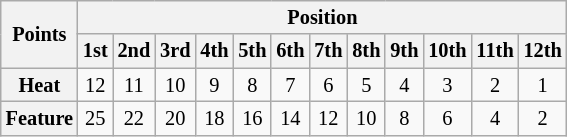<table class="wikitable" style="font-size:85%; text-align:center">
<tr>
<th rowspan=2>Points</th>
<th colspan=28>Position</th>
</tr>
<tr>
<th>1st</th>
<th>2nd</th>
<th>3rd</th>
<th>4th</th>
<th>5th</th>
<th>6th</th>
<th>7th</th>
<th>8th</th>
<th>9th</th>
<th>10th</th>
<th>11th</th>
<th>12th</th>
</tr>
<tr>
<th>Heat</th>
<td>12</td>
<td>11</td>
<td>10</td>
<td>9</td>
<td>8</td>
<td>7</td>
<td>6</td>
<td>5</td>
<td>4</td>
<td>3</td>
<td>2</td>
<td>1</td>
</tr>
<tr>
<th>Feature</th>
<td>25</td>
<td>22</td>
<td>20</td>
<td>18</td>
<td>16</td>
<td>14</td>
<td>12</td>
<td>10</td>
<td>8</td>
<td>6</td>
<td>4</td>
<td>2</td>
</tr>
</table>
